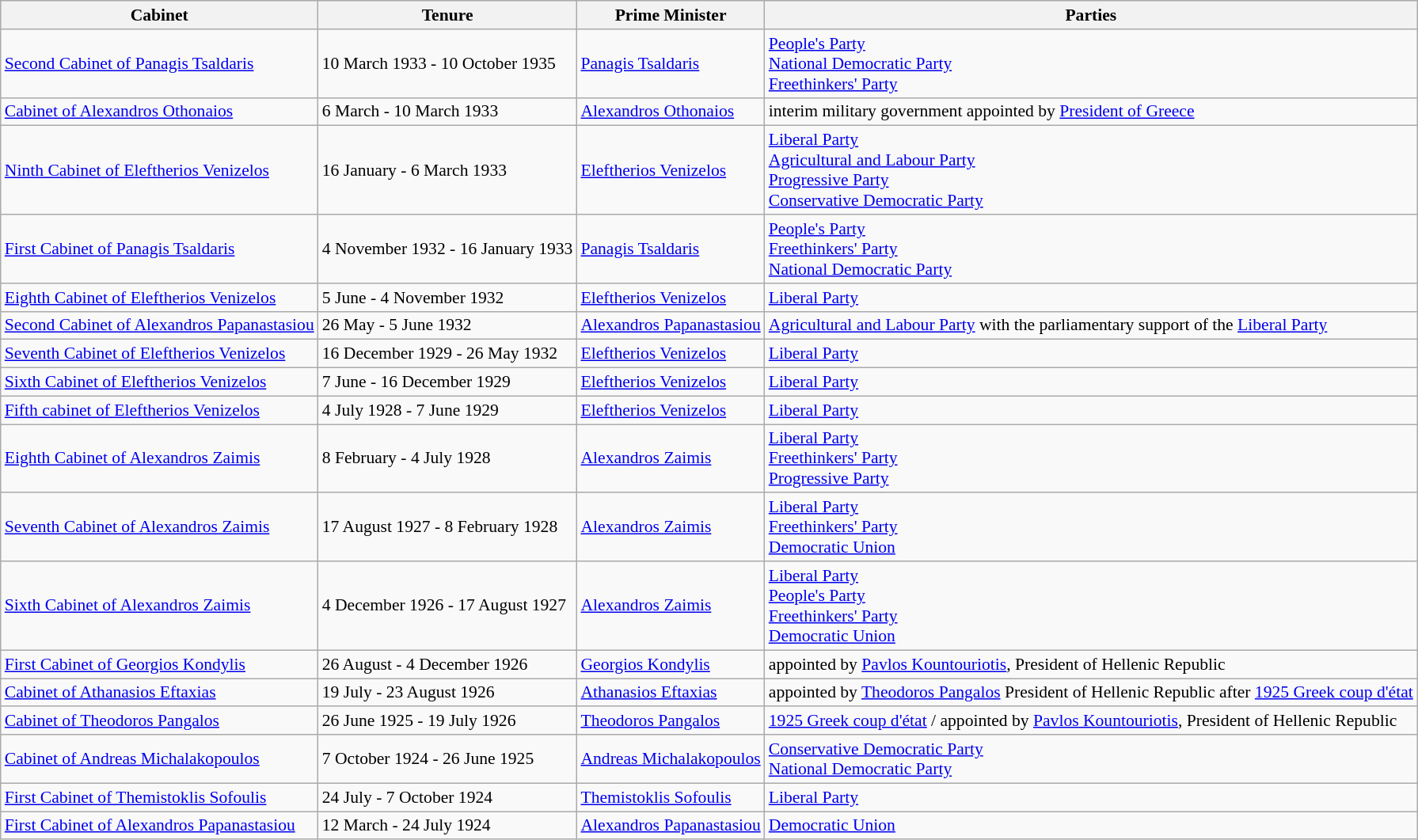<table class="wikitable" style="font-size: 90%;">
<tr>
<th>Cabinet</th>
<th>Tenure</th>
<th>Prime Minister</th>
<th>Parties</th>
</tr>
<tr>
<td><a href='#'>Second Cabinet of Panagis Tsaldaris</a></td>
<td>10 March 1933 - 10 October 1935</td>
<td><a href='#'>Panagis Tsaldaris</a></td>
<td><a href='#'>People's Party</a> <br><a href='#'>National Democratic Party</a><br><a href='#'>Freethinkers' Party</a></td>
</tr>
<tr>
<td><a href='#'>Cabinet of Alexandros Othonaios</a></td>
<td>6 March - 10 March 1933</td>
<td><a href='#'>Alexandros Othonaios</a></td>
<td>interim military government appointed by <a href='#'>President of Greece</a></td>
</tr>
<tr>
<td><a href='#'>Ninth Cabinet of Eleftherios Venizelos</a></td>
<td>16 January - 6 March 1933</td>
<td><a href='#'>Eleftherios Venizelos</a></td>
<td><a href='#'>Liberal Party</a><br><a href='#'>Agricultural and Labour Party</a><br><a href='#'>Progressive Party</a><br><a href='#'>Conservative Democratic Party</a></td>
</tr>
<tr>
<td><a href='#'>First Cabinet of Panagis Tsaldaris</a></td>
<td>4 November 1932 - 16 January 1933</td>
<td><a href='#'>Panagis Tsaldaris</a></td>
<td><a href='#'>People's Party</a> <br><a href='#'>Freethinkers' Party</a><br><a href='#'>National Democratic Party</a></td>
</tr>
<tr>
<td><a href='#'>Eighth Cabinet of Eleftherios Venizelos</a></td>
<td>5 June - 4 November 1932</td>
<td><a href='#'>Eleftherios Venizelos</a></td>
<td><a href='#'>Liberal Party</a></td>
</tr>
<tr>
<td><a href='#'>Second Cabinet of Alexandros Papanastasiou</a></td>
<td>26 May - 5 June 1932</td>
<td><a href='#'>Alexandros Papanastasiou</a></td>
<td><a href='#'>Agricultural and Labour Party</a> with the parliamentary support of the <a href='#'>Liberal Party</a></td>
</tr>
<tr>
<td><a href='#'>Seventh Cabinet of Eleftherios Venizelos</a></td>
<td>16 December 1929 - 26 May 1932</td>
<td><a href='#'>Eleftherios Venizelos</a></td>
<td><a href='#'>Liberal Party</a></td>
</tr>
<tr>
<td><a href='#'>Sixth Cabinet of Eleftherios Venizelos</a></td>
<td>7 June - 16 December 1929</td>
<td><a href='#'>Eleftherios Venizelos</a></td>
<td><a href='#'>Liberal Party</a></td>
</tr>
<tr>
<td><a href='#'>Fifth cabinet of Eleftherios Venizelos</a></td>
<td>4 July 1928 - 7 June 1929</td>
<td><a href='#'>Eleftherios Venizelos</a></td>
<td><a href='#'>Liberal Party</a></td>
</tr>
<tr>
<td><a href='#'>Eighth Cabinet of Alexandros Zaimis</a></td>
<td>8 February - 4 July 1928</td>
<td><a href='#'>Alexandros Zaimis</a></td>
<td><a href='#'>Liberal Party</a><br><a href='#'>Freethinkers' Party</a><br><a href='#'>Progressive Party</a></td>
</tr>
<tr>
<td><a href='#'>Seventh Cabinet of Alexandros Zaimis</a></td>
<td>17 August 1927 - 8 February 1928</td>
<td><a href='#'>Alexandros Zaimis</a></td>
<td><a href='#'>Liberal Party</a><br><a href='#'>Freethinkers' Party</a><br><a href='#'>Democratic Union</a></td>
</tr>
<tr>
<td><a href='#'>Sixth Cabinet of Alexandros Zaimis</a></td>
<td>4 December 1926 - 17 August 1927</td>
<td><a href='#'>Alexandros Zaimis</a></td>
<td><a href='#'>Liberal Party</a><br><a href='#'>People's Party</a> <br><a href='#'>Freethinkers' Party</a><br><a href='#'>Democratic Union</a></td>
</tr>
<tr>
<td><a href='#'>First Cabinet of Georgios Kondylis</a></td>
<td>26 August - 4 December 1926</td>
<td><a href='#'>Georgios Kondylis</a></td>
<td>appointed by <a href='#'>Pavlos Kountouriotis</a>, President of Hellenic Republic</td>
</tr>
<tr>
<td><a href='#'>Cabinet of Athanasios Eftaxias</a></td>
<td>19 July - 23 August 1926</td>
<td><a href='#'>Athanasios Eftaxias</a></td>
<td>appointed by <a href='#'>Theodoros Pangalos</a> President of Hellenic Republic after <a href='#'>1925 Greek coup d'état</a></td>
</tr>
<tr>
<td><a href='#'>Cabinet of Theodoros Pangalos</a></td>
<td>26 June 1925 - 19 July 1926</td>
<td><a href='#'>Theodoros Pangalos</a></td>
<td><a href='#'>1925 Greek coup d'état</a> / appointed by <a href='#'>Pavlos Kountouriotis</a>, President of Hellenic Republic</td>
</tr>
<tr>
<td><a href='#'>Cabinet of Andreas Michalakopoulos</a></td>
<td>7 October 1924 - 26 June 1925</td>
<td><a href='#'>Andreas Michalakopoulos</a></td>
<td><a href='#'>Conservative Democratic Party</a><br><a href='#'>National Democratic Party</a></td>
</tr>
<tr>
<td><a href='#'>First Cabinet of Themistoklis Sofoulis</a></td>
<td>24 July - 7 October 1924</td>
<td><a href='#'>Themistoklis Sofoulis</a></td>
<td><a href='#'>Liberal Party</a></td>
</tr>
<tr>
<td><a href='#'>First Cabinet of Alexandros Papanastasiou</a></td>
<td>12 March - 24 July 1924</td>
<td><a href='#'>Alexandros Papanastasiou</a></td>
<td><a href='#'>Democratic Union</a></td>
</tr>
</table>
